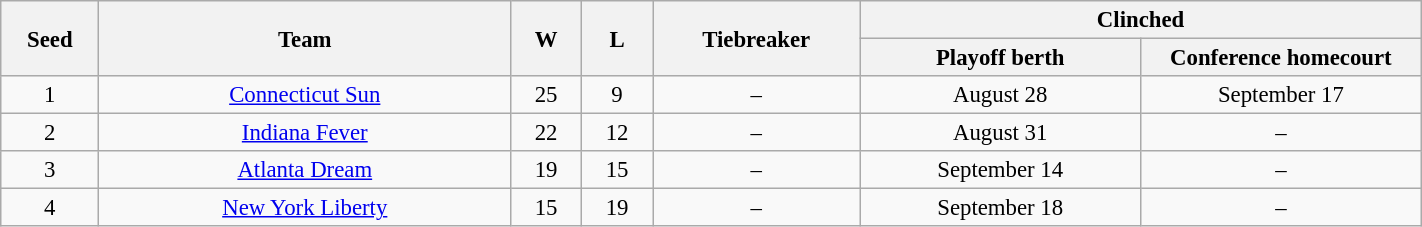<table class=wikitable style="font-size:95%; text-align:center;" width=75%>
<tr>
<th rowspan=2 width=20>Seed</th>
<th rowspan=2 width=150>Team</th>
<th rowspan=2 width=20>W</th>
<th rowspan=2 width=20>L</th>
<th rowspan=2 width=50>Tiebreaker</th>
<th colspan=4 width=200>Clinched</th>
</tr>
<tr>
<th width=100>Playoff berth</th>
<th width=100>Conference homecourt</th>
</tr>
<tr>
<td>1</td>
<td><a href='#'>Connecticut Sun</a></td>
<td>25</td>
<td>9</td>
<td>–</td>
<td>August 28</td>
<td>September 17</td>
</tr>
<tr>
<td>2</td>
<td><a href='#'>Indiana Fever</a></td>
<td>22</td>
<td>12</td>
<td>–</td>
<td>August 31</td>
<td>–</td>
</tr>
<tr>
<td>3</td>
<td><a href='#'>Atlanta Dream</a></td>
<td>19</td>
<td>15</td>
<td>–</td>
<td>September 14</td>
<td>–</td>
</tr>
<tr>
<td>4</td>
<td><a href='#'>New York Liberty</a></td>
<td>15</td>
<td>19</td>
<td>–</td>
<td>September 18</td>
<td>–</td>
</tr>
</table>
